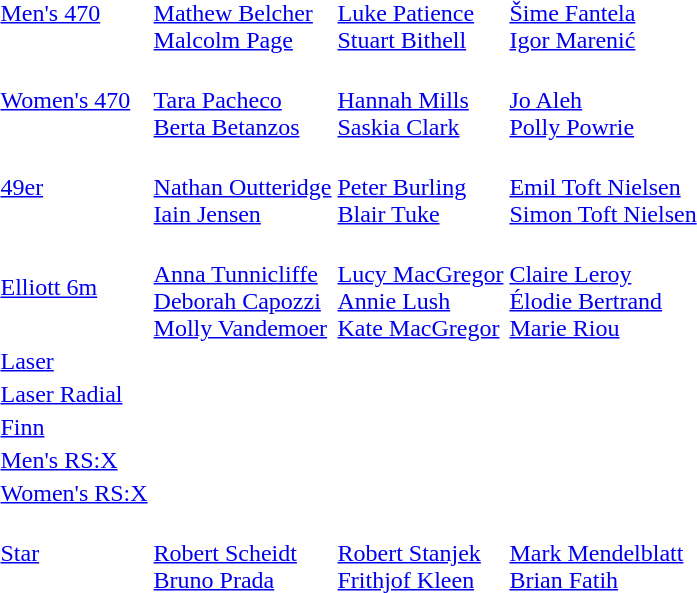<table>
<tr>
<td><a href='#'>Men's 470</a><br> </td>
<td><br><a href='#'>Mathew Belcher</a><br><a href='#'>Malcolm Page</a></td>
<td><br><a href='#'>Luke Patience</a><br><a href='#'>Stuart Bithell</a></td>
<td><br><a href='#'>Šime Fantela</a><br><a href='#'>Igor Marenić</a></td>
</tr>
<tr>
<td><a href='#'>Women's 470</a><br> </td>
<td><br><a href='#'>Tara Pacheco</a><br><a href='#'>Berta Betanzos</a></td>
<td><br><a href='#'>Hannah Mills</a><br><a href='#'>Saskia Clark</a></td>
<td><br><a href='#'>Jo Aleh</a><br><a href='#'>Polly Powrie</a></td>
</tr>
<tr>
<td><a href='#'>49er</a><br> </td>
<td><br><a href='#'>Nathan Outteridge</a><br><a href='#'>Iain Jensen</a></td>
<td><br><a href='#'>Peter Burling</a><br><a href='#'>Blair Tuke</a></td>
<td nowrap><br><a href='#'>Emil Toft Nielsen</a><br><a href='#'>Simon Toft Nielsen</a></td>
</tr>
<tr>
<td><a href='#'>Elliott 6m</a><br> </td>
<td><br><a href='#'>Anna Tunnicliffe</a><br><a href='#'>Deborah Capozzi</a><br><a href='#'>Molly Vandemoer</a></td>
<td><br><a href='#'>Lucy MacGregor</a><br><a href='#'>Annie Lush</a><br><a href='#'>Kate MacGregor</a></td>
<td><br><a href='#'>Claire Leroy</a><br><a href='#'>Élodie Bertrand</a><br><a href='#'>Marie Riou</a></td>
</tr>
<tr>
<td><a href='#'>Laser</a><br> </td>
<td></td>
<td></td>
<td></td>
</tr>
<tr>
<td><a href='#'>Laser Radial</a><br> </td>
<td></td>
<td></td>
<td></td>
</tr>
<tr>
<td><a href='#'>Finn</a><br> </td>
<td></td>
<td></td>
<td></td>
</tr>
<tr>
<td><a href='#'>Men's RS:X</a><br> </td>
<td nowrap></td>
<td></td>
<td></td>
</tr>
<tr>
<td><a href='#'>Women's RS:X</a><br> </td>
<td></td>
<td nowrap></td>
<td></td>
</tr>
<tr>
<td><a href='#'>Star</a><br> </td>
<td><br><a href='#'>Robert Scheidt</a><br><a href='#'>Bruno Prada</a></td>
<td><br><a href='#'>Robert Stanjek</a><br><a href='#'>Frithjof Kleen</a></td>
<td><br><a href='#'>Mark Mendelblatt</a><br><a href='#'>Brian Fatih</a></td>
</tr>
</table>
